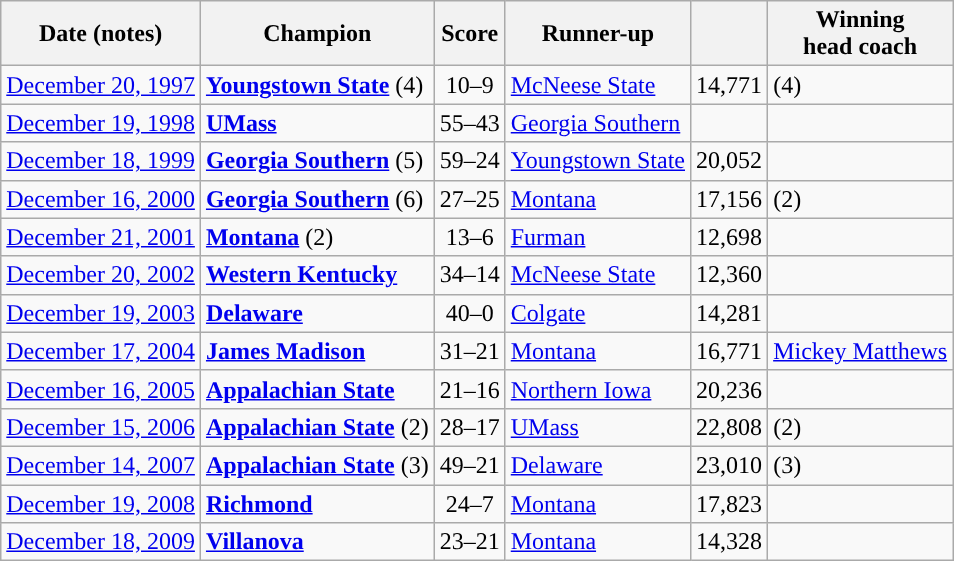<table class="wikitable sortable">
<tr>
<th>Date (notes)</th>
<th>Champion</th>
<th>Score</th>
<th>Runner-up</th>
<th></th>
<th>Winning<br>head coach</th>
</tr>
<tr>
<td align=center><a href='#'>December 20, 1997</a></td>
<td><a href='#'><strong>Youngstown State</strong></a> (4)</td>
<td align=center>10–9</td>
<td><a href='#'>McNeese State</a></td>
<td align=center>14,771</td>
<td> (4)</td>
</tr>
<tr>
<td align=center><a href='#'>December 19, 1998</a></td>
<td><strong><a href='#'>UMass</a></strong></td>
<td align=center>55–43</td>
<td><a href='#'>Georgia Southern</a></td>
<td></td>
<td></td>
</tr>
<tr>
<td align=center><a href='#'>December 18, 1999</a></td>
<td><a href='#'><strong>Georgia Southern</strong></a> (5)</td>
<td align=center>59–24</td>
<td><a href='#'>Youngstown State</a></td>
<td align=center>20,052</td>
<td></td>
</tr>
<tr>
<td align=center><a href='#'>December 16, 2000</a></td>
<td><a href='#'><strong>Georgia Southern</strong></a> (6)</td>
<td align=center>27–25</td>
<td><a href='#'>Montana</a></td>
<td align=center>17,156</td>
<td> (2)</td>
</tr>
<tr>
<td align=center><a href='#'>December 21, 2001</a></td>
<td><strong><a href='#'>Montana</a></strong> (2)</td>
<td align=center>13–6</td>
<td><a href='#'>Furman</a></td>
<td align=center>12,698</td>
<td></td>
</tr>
<tr>
<td align=center><a href='#'>December 20, 2002</a></td>
<td><a href='#'><strong>Western Kentucky</strong></a></td>
<td align=center>34–14</td>
<td><a href='#'>McNeese State</a></td>
<td align=center>12,360</td>
<td></td>
</tr>
<tr>
<td align=center><a href='#'>December 19, 2003</a></td>
<td><strong><a href='#'>Delaware</a></strong></td>
<td align=center>40–0</td>
<td><a href='#'>Colgate</a></td>
<td align=center>14,281</td>
<td></td>
</tr>
<tr>
<td align=center><a href='#'>December 17, 2004</a></td>
<td><a href='#'><strong>James Madison</strong></a></td>
<td align=center>31–21</td>
<td><a href='#'>Montana</a></td>
<td align=center>16,771</td>
<td><a href='#'>Mickey Matthews</a></td>
</tr>
<tr>
<td align=center><a href='#'>December 16, 2005</a></td>
<td><strong><a href='#'>Appalachian State</a></strong></td>
<td align=center>21–16</td>
<td><a href='#'>Northern Iowa</a></td>
<td align=center>20,236</td>
<td></td>
</tr>
<tr>
<td align=center><a href='#'>December 15, 2006</a></td>
<td><strong><a href='#'>Appalachian State</a></strong> (2)</td>
<td align=center>28–17</td>
<td><a href='#'>UMass</a></td>
<td align=center>22,808</td>
<td> (2)</td>
</tr>
<tr>
<td align=center><a href='#'>December 14, 2007</a></td>
<td><strong><a href='#'>Appalachian State</a></strong> (3)</td>
<td align=center>49–21</td>
<td><a href='#'>Delaware</a></td>
<td align=center>23,010</td>
<td> (3)</td>
</tr>
<tr>
<td align=center><a href='#'>December 19, 2008</a></td>
<td><strong><a href='#'>Richmond</a></strong></td>
<td align=center>24–7</td>
<td><a href='#'>Montana</a></td>
<td align=center>17,823</td>
<td></td>
</tr>
<tr>
<td align=center><a href='#'>December 18, 2009</a></td>
<td><strong><a href='#'>Villanova</a></strong></td>
<td align=center>23–21</td>
<td><a href='#'>Montana</a></td>
<td align=center>14,328</td>
<td></td>
</tr>
</table>
